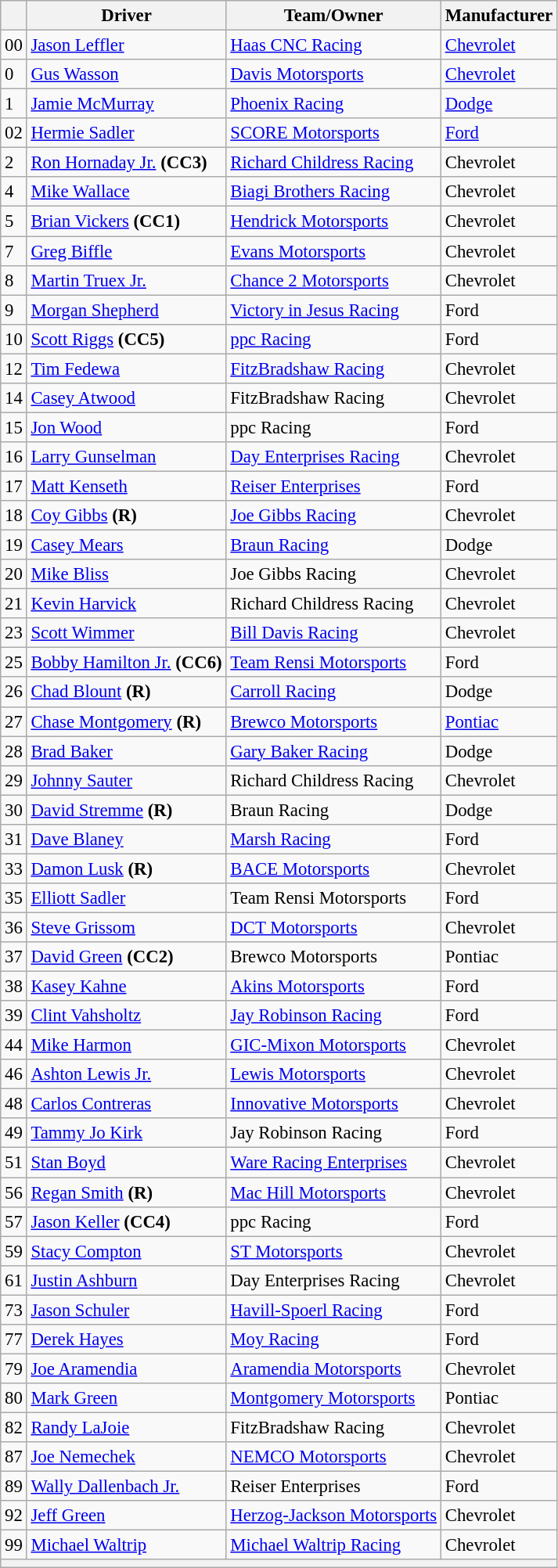<table class="wikitable" style="font-size:95%">
<tr>
<th></th>
<th>Driver</th>
<th>Team/Owner</th>
<th>Manufacturer</th>
</tr>
<tr>
<td>00</td>
<td><a href='#'>Jason Leffler</a></td>
<td><a href='#'>Haas CNC Racing</a></td>
<td><a href='#'>Chevrolet</a></td>
</tr>
<tr>
<td>0</td>
<td><a href='#'>Gus Wasson</a></td>
<td><a href='#'>Davis Motorsports</a></td>
<td><a href='#'>Chevrolet</a></td>
</tr>
<tr>
<td>1</td>
<td><a href='#'>Jamie McMurray</a></td>
<td><a href='#'>Phoenix Racing</a></td>
<td><a href='#'>Dodge</a></td>
</tr>
<tr>
<td>02</td>
<td><a href='#'>Hermie Sadler</a></td>
<td><a href='#'>SCORE Motorsports</a></td>
<td><a href='#'>Ford</a></td>
</tr>
<tr>
<td>2</td>
<td><a href='#'>Ron Hornaday Jr.</a> <strong>(CC3)</strong></td>
<td><a href='#'>Richard Childress Racing</a></td>
<td>Chevrolet</td>
</tr>
<tr>
<td>4</td>
<td><a href='#'>Mike Wallace</a></td>
<td><a href='#'>Biagi Brothers Racing</a></td>
<td>Chevrolet</td>
</tr>
<tr>
<td>5</td>
<td><a href='#'>Brian Vickers</a> <strong>(CC1)</strong></td>
<td><a href='#'>Hendrick Motorsports</a></td>
<td>Chevrolet</td>
</tr>
<tr>
<td>7</td>
<td><a href='#'>Greg Biffle</a></td>
<td><a href='#'>Evans Motorsports</a></td>
<td>Chevrolet</td>
</tr>
<tr>
<td>8</td>
<td><a href='#'>Martin Truex Jr.</a></td>
<td><a href='#'>Chance 2 Motorsports</a></td>
<td>Chevrolet</td>
</tr>
<tr>
<td>9</td>
<td><a href='#'>Morgan Shepherd</a></td>
<td><a href='#'>Victory in Jesus Racing</a></td>
<td>Ford</td>
</tr>
<tr>
<td>10</td>
<td><a href='#'>Scott Riggs</a> <strong>(CC5)</strong></td>
<td><a href='#'>ppc Racing</a></td>
<td>Ford</td>
</tr>
<tr>
<td>12</td>
<td><a href='#'>Tim Fedewa</a></td>
<td><a href='#'>FitzBradshaw Racing</a></td>
<td>Chevrolet</td>
</tr>
<tr>
<td>14</td>
<td><a href='#'>Casey Atwood</a></td>
<td>FitzBradshaw Racing</td>
<td>Chevrolet</td>
</tr>
<tr>
<td>15</td>
<td><a href='#'>Jon Wood</a></td>
<td>ppc Racing</td>
<td>Ford</td>
</tr>
<tr>
<td>16</td>
<td><a href='#'>Larry Gunselman</a></td>
<td><a href='#'>Day Enterprises Racing</a></td>
<td>Chevrolet</td>
</tr>
<tr>
<td>17</td>
<td><a href='#'>Matt Kenseth</a></td>
<td><a href='#'>Reiser Enterprises</a></td>
<td>Ford</td>
</tr>
<tr>
<td>18</td>
<td><a href='#'>Coy Gibbs</a> <strong>(R)</strong></td>
<td><a href='#'>Joe Gibbs Racing</a></td>
<td>Chevrolet</td>
</tr>
<tr>
<td>19</td>
<td><a href='#'>Casey Mears</a></td>
<td><a href='#'>Braun Racing</a></td>
<td>Dodge</td>
</tr>
<tr>
<td>20</td>
<td><a href='#'>Mike Bliss</a></td>
<td>Joe Gibbs Racing</td>
<td>Chevrolet</td>
</tr>
<tr>
<td>21</td>
<td><a href='#'>Kevin Harvick</a></td>
<td>Richard Childress Racing</td>
<td>Chevrolet</td>
</tr>
<tr>
<td>23</td>
<td><a href='#'>Scott Wimmer</a></td>
<td><a href='#'>Bill Davis Racing</a></td>
<td>Chevrolet</td>
</tr>
<tr>
<td>25</td>
<td><a href='#'>Bobby Hamilton Jr.</a> <strong>(CC6)</strong></td>
<td><a href='#'>Team Rensi Motorsports</a></td>
<td>Ford</td>
</tr>
<tr>
<td>26</td>
<td><a href='#'>Chad Blount</a> <strong>(R)</strong></td>
<td><a href='#'>Carroll Racing</a></td>
<td>Dodge</td>
</tr>
<tr>
<td>27</td>
<td><a href='#'>Chase Montgomery</a> <strong>(R)</strong></td>
<td><a href='#'>Brewco Motorsports</a></td>
<td><a href='#'>Pontiac</a></td>
</tr>
<tr>
<td>28</td>
<td><a href='#'>Brad Baker</a></td>
<td><a href='#'>Gary Baker Racing</a></td>
<td>Dodge</td>
</tr>
<tr>
<td>29</td>
<td><a href='#'>Johnny Sauter</a></td>
<td>Richard Childress Racing</td>
<td>Chevrolet</td>
</tr>
<tr>
<td>30</td>
<td><a href='#'>David Stremme</a> <strong>(R)</strong></td>
<td>Braun Racing</td>
<td>Dodge</td>
</tr>
<tr>
<td>31</td>
<td><a href='#'>Dave Blaney</a></td>
<td><a href='#'>Marsh Racing</a></td>
<td>Ford</td>
</tr>
<tr>
<td>33</td>
<td><a href='#'>Damon Lusk</a> <strong>(R)</strong></td>
<td><a href='#'>BACE Motorsports</a></td>
<td>Chevrolet</td>
</tr>
<tr>
<td>35</td>
<td><a href='#'>Elliott Sadler</a></td>
<td>Team Rensi Motorsports</td>
<td>Ford</td>
</tr>
<tr>
<td>36</td>
<td><a href='#'>Steve Grissom</a></td>
<td><a href='#'>DCT Motorsports</a></td>
<td>Chevrolet</td>
</tr>
<tr>
<td>37</td>
<td><a href='#'>David Green</a> <strong>(CC2)</strong></td>
<td>Brewco Motorsports</td>
<td>Pontiac</td>
</tr>
<tr>
<td>38</td>
<td><a href='#'>Kasey Kahne</a></td>
<td><a href='#'>Akins Motorsports</a></td>
<td>Ford</td>
</tr>
<tr>
<td>39</td>
<td><a href='#'>Clint Vahsholtz</a></td>
<td><a href='#'>Jay Robinson Racing</a></td>
<td>Ford</td>
</tr>
<tr>
<td>44</td>
<td><a href='#'>Mike Harmon</a></td>
<td><a href='#'>GIC-Mixon Motorsports</a></td>
<td>Chevrolet</td>
</tr>
<tr>
<td>46</td>
<td><a href='#'>Ashton Lewis Jr.</a></td>
<td><a href='#'>Lewis Motorsports</a></td>
<td>Chevrolet</td>
</tr>
<tr>
<td>48</td>
<td><a href='#'>Carlos Contreras</a></td>
<td><a href='#'>Innovative Motorsports</a></td>
<td>Chevrolet</td>
</tr>
<tr>
<td>49</td>
<td><a href='#'>Tammy Jo Kirk</a></td>
<td>Jay Robinson Racing</td>
<td>Ford</td>
</tr>
<tr>
<td>51</td>
<td><a href='#'>Stan Boyd</a></td>
<td><a href='#'>Ware Racing Enterprises</a></td>
<td>Chevrolet</td>
</tr>
<tr>
<td>56</td>
<td><a href='#'>Regan Smith</a> <strong>(R)</strong></td>
<td><a href='#'>Mac Hill Motorsports</a></td>
<td>Chevrolet</td>
</tr>
<tr>
<td>57</td>
<td><a href='#'>Jason Keller</a> <strong>(CC4)</strong></td>
<td>ppc Racing</td>
<td>Ford</td>
</tr>
<tr>
<td>59</td>
<td><a href='#'>Stacy Compton</a></td>
<td><a href='#'>ST Motorsports</a></td>
<td>Chevrolet</td>
</tr>
<tr>
<td>61</td>
<td><a href='#'>Justin Ashburn</a></td>
<td>Day Enterprises Racing</td>
<td>Chevrolet</td>
</tr>
<tr>
<td>73</td>
<td><a href='#'>Jason Schuler</a></td>
<td><a href='#'>Havill-Spoerl Racing</a></td>
<td>Ford</td>
</tr>
<tr>
<td>77</td>
<td><a href='#'>Derek Hayes</a></td>
<td><a href='#'>Moy Racing</a></td>
<td>Ford</td>
</tr>
<tr>
<td>79</td>
<td><a href='#'>Joe Aramendia</a></td>
<td><a href='#'>Aramendia Motorsports</a></td>
<td>Chevrolet</td>
</tr>
<tr>
<td>80</td>
<td><a href='#'>Mark Green</a></td>
<td><a href='#'>Montgomery Motorsports</a></td>
<td>Pontiac</td>
</tr>
<tr>
<td>82</td>
<td><a href='#'>Randy LaJoie</a></td>
<td>FitzBradshaw Racing</td>
<td>Chevrolet</td>
</tr>
<tr>
<td>87</td>
<td><a href='#'>Joe Nemechek</a></td>
<td><a href='#'>NEMCO Motorsports</a></td>
<td>Chevrolet</td>
</tr>
<tr>
<td>89</td>
<td><a href='#'>Wally Dallenbach Jr.</a></td>
<td>Reiser Enterprises</td>
<td>Ford</td>
</tr>
<tr>
<td>92</td>
<td><a href='#'>Jeff Green</a></td>
<td><a href='#'>Herzog-Jackson Motorsports</a></td>
<td>Chevrolet</td>
</tr>
<tr>
<td>99</td>
<td><a href='#'>Michael Waltrip</a></td>
<td><a href='#'>Michael Waltrip Racing</a></td>
<td>Chevrolet</td>
</tr>
<tr>
<th colspan="4"></th>
</tr>
</table>
